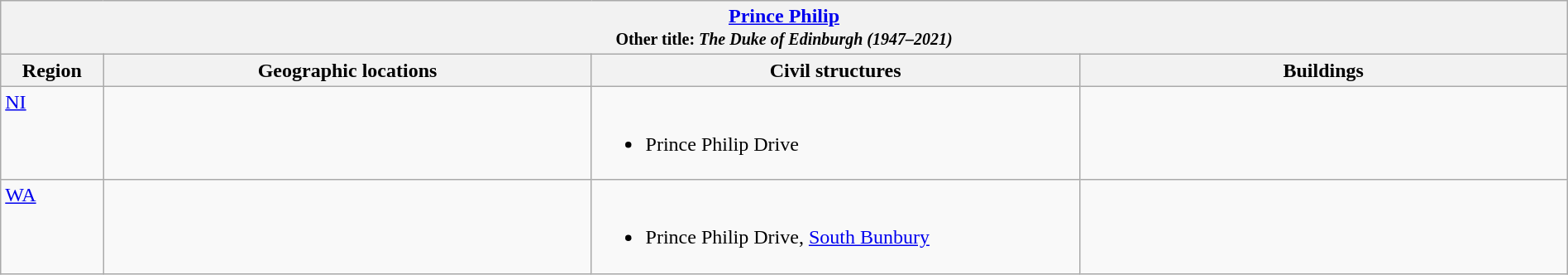<table class="wikitable" width="100%">
<tr>
<th colspan="4"> <a href='#'>Prince Philip</a><br><small>Other title: <em>The Duke of Edinburgh  (1947–2021)</em></small></th>
</tr>
<tr>
<th width="5%">Region</th>
<th width="23.75%">Geographic locations</th>
<th width="23.75%">Civil structures</th>
<th width="23.75%">Buildings</th>
</tr>
<tr>
<td align=left valign=top> <a href='#'>NI</a></td>
<td></td>
<td><br><ul><li>Prince Philip Drive</li></ul></td>
<td></td>
</tr>
<tr>
<td align=left valign=top> <a href='#'>WA</a></td>
<td></td>
<td><br><ul><li>Prince Philip Drive, <a href='#'>South Bunbury</a></li></ul></td>
<td></td>
</tr>
</table>
